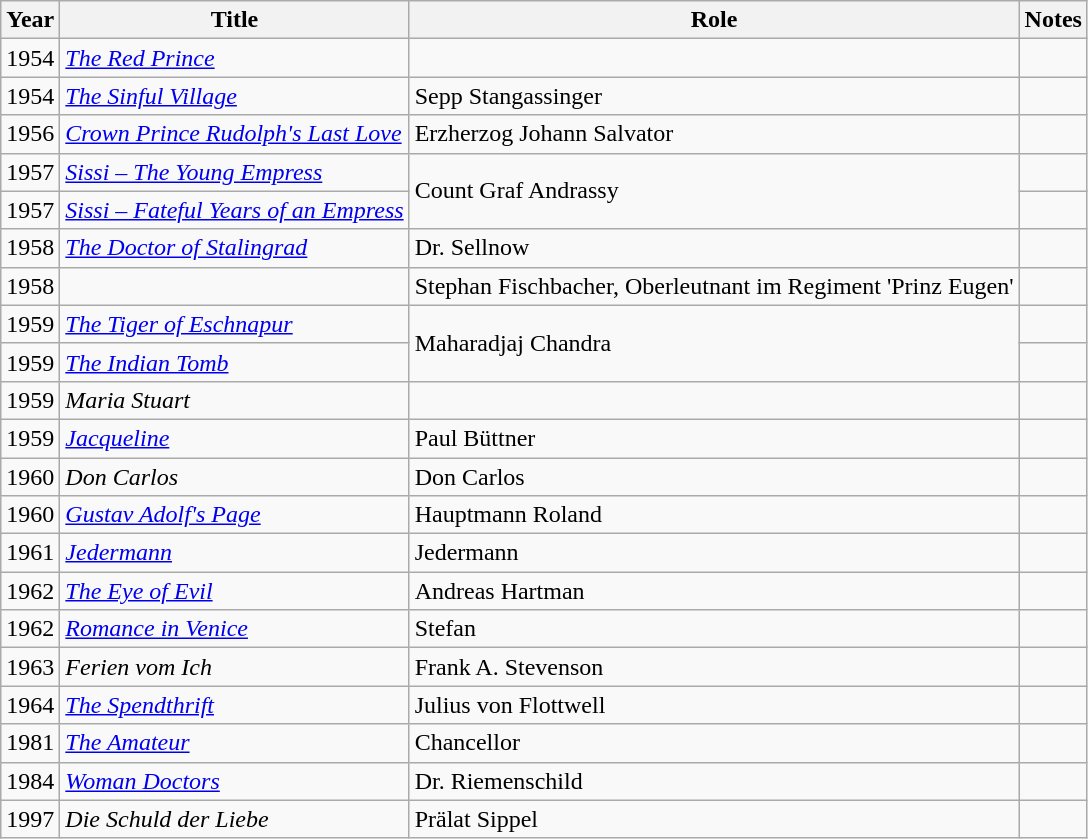<table class="wikitable">
<tr>
<th>Year</th>
<th>Title</th>
<th>Role</th>
<th>Notes</th>
</tr>
<tr>
<td>1954</td>
<td><em><a href='#'>The Red Prince</a></em></td>
<td></td>
<td></td>
</tr>
<tr>
<td>1954</td>
<td><em><a href='#'>The Sinful Village</a></em></td>
<td>Sepp Stangassinger</td>
<td></td>
</tr>
<tr>
<td>1956</td>
<td><em><a href='#'>Crown Prince Rudolph's Last Love</a></em></td>
<td>Erzherzog Johann Salvator</td>
<td></td>
</tr>
<tr>
<td>1957</td>
<td><em><a href='#'>Sissi – The Young Empress</a></em></td>
<td rowspan="2">Count Graf Andrassy</td>
<td></td>
</tr>
<tr>
<td>1957</td>
<td><em><a href='#'>Sissi – Fateful Years of an Empress</a></em></td>
<td></td>
</tr>
<tr>
<td>1958</td>
<td><em><a href='#'>The Doctor of Stalingrad</a></em></td>
<td>Dr. Sellnow</td>
<td></td>
</tr>
<tr>
<td>1958</td>
<td><em></em></td>
<td>Stephan Fischbacher, Oberleutnant im Regiment 'Prinz Eugen'</td>
<td></td>
</tr>
<tr>
<td>1959</td>
<td><em><a href='#'>The Tiger of Eschnapur</a></em></td>
<td rowspan="2">Maharadjaj Chandra</td>
<td></td>
</tr>
<tr>
<td>1959</td>
<td><em><a href='#'>The Indian Tomb</a></em></td>
<td></td>
</tr>
<tr>
<td>1959</td>
<td><em>Maria Stuart</em></td>
<td></td>
<td></td>
</tr>
<tr>
<td>1959</td>
<td><em><a href='#'>Jacqueline</a></em></td>
<td>Paul Büttner</td>
<td></td>
</tr>
<tr>
<td>1960</td>
<td><em>Don Carlos</em></td>
<td>Don Carlos</td>
<td></td>
</tr>
<tr>
<td>1960</td>
<td><em><a href='#'>Gustav Adolf's Page</a></em></td>
<td>Hauptmann Roland</td>
<td></td>
</tr>
<tr>
<td>1961</td>
<td><em><a href='#'>Jedermann</a></em></td>
<td>Jedermann</td>
<td></td>
</tr>
<tr>
<td>1962</td>
<td><em><a href='#'>The Eye of Evil</a></em></td>
<td>Andreas Hartman</td>
<td></td>
</tr>
<tr>
<td>1962</td>
<td><em><a href='#'>Romance in Venice</a></em></td>
<td>Stefan</td>
<td></td>
</tr>
<tr>
<td>1963</td>
<td><em>Ferien vom Ich</em></td>
<td>Frank A. Stevenson</td>
<td></td>
</tr>
<tr>
<td>1964</td>
<td><em><a href='#'>The Spendthrift</a></em></td>
<td>Julius von Flottwell</td>
<td></td>
</tr>
<tr>
<td>1981</td>
<td><em><a href='#'>The Amateur</a></em></td>
<td>Chancellor</td>
<td></td>
</tr>
<tr>
<td>1984</td>
<td><em><a href='#'>Woman Doctors</a></em></td>
<td>Dr. Riemenschild</td>
<td></td>
</tr>
<tr>
<td>1997</td>
<td><em>Die Schuld der Liebe</em></td>
<td>Prälat Sippel</td>
<td></td>
</tr>
</table>
